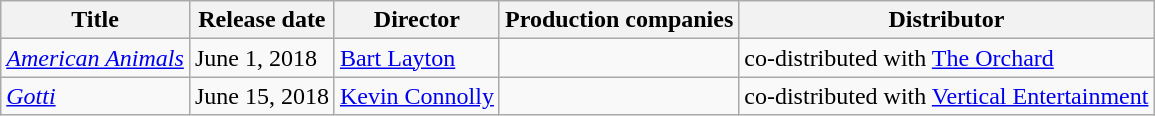<table class="wikitable sortable">
<tr>
<th>Title</th>
<th>Release date</th>
<th>Director</th>
<th>Production companies</th>
<th>Distributor</th>
</tr>
<tr>
<td><em><a href='#'>American Animals</a></em></td>
<td>June 1, 2018</td>
<td><a href='#'>Bart Layton</a></td>
<td></td>
<td>co-distributed with <a href='#'>The Orchard</a></td>
</tr>
<tr>
<td><em><a href='#'>Gotti</a></em></td>
<td>June 15, 2018</td>
<td><a href='#'>Kevin Connolly</a></td>
<td></td>
<td>co-distributed with <a href='#'>Vertical Entertainment</a></td>
</tr>
</table>
